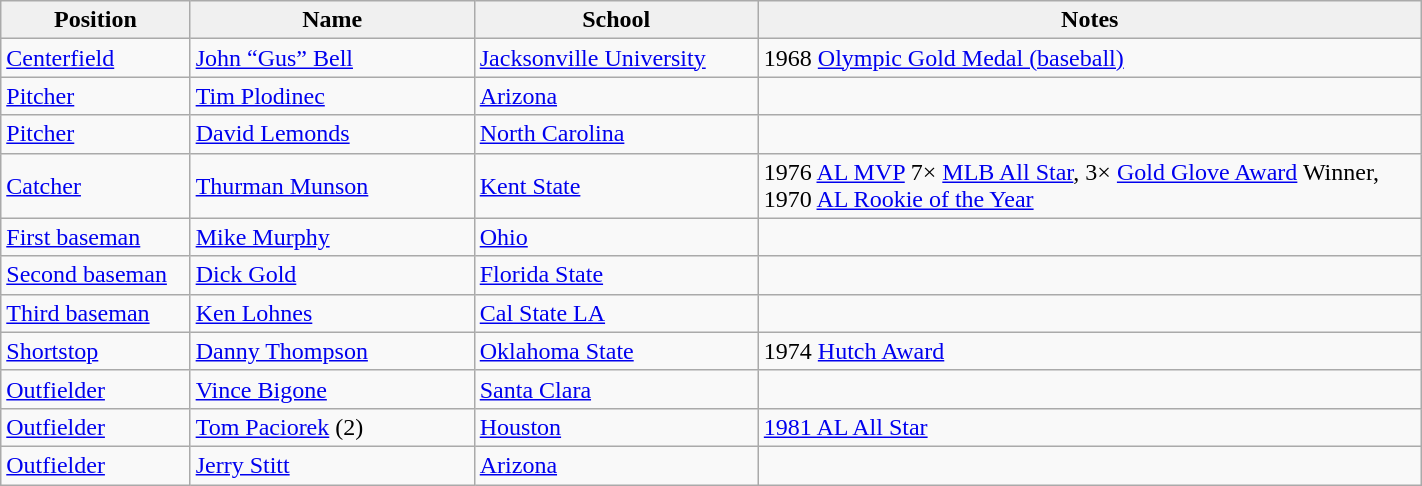<table class="wikitable sortable" style="width:75%;">
<tr style="text-align:center; background:#f0f0f0;">
<td style="width:10%;"><strong>Position</strong></td>
<td style="width:15%;"><strong>Name </strong></td>
<td style="width:15%;"><strong>School</strong></td>
<td style="width:35%;" class="unsortable"><strong>Notes</strong></td>
</tr>
<tr>
<td><a href='#'>Centerfield</a></td>
<td><a href='#'>John “Gus” Bell</a></td>
<td><a href='#'>Jacksonville University</a></td>
<td>1968 <a href='#'>Olympic Gold Medal (baseball)</a></td>
</tr>
<tr>
<td><a href='#'>Pitcher</a></td>
<td><a href='#'>Tim Plodinec</a></td>
<td><a href='#'>Arizona</a></td>
<td></td>
</tr>
<tr>
<td><a href='#'>Pitcher</a></td>
<td><a href='#'>David Lemonds</a></td>
<td><a href='#'>North Carolina</a></td>
<td></td>
</tr>
<tr>
<td><a href='#'>Catcher</a></td>
<td><a href='#'>Thurman Munson</a></td>
<td><a href='#'>Kent State</a></td>
<td>1976 <a href='#'>AL MVP</a> 7× <a href='#'>MLB All Star</a>, 3× <a href='#'>Gold Glove Award</a> Winner, 1970 <a href='#'>AL Rookie of the Year</a></td>
</tr>
<tr>
<td><a href='#'>First baseman</a></td>
<td><a href='#'>Mike Murphy</a></td>
<td><a href='#'>Ohio</a></td>
<td></td>
</tr>
<tr>
<td><a href='#'>Second baseman</a></td>
<td><a href='#'>Dick Gold</a></td>
<td><a href='#'>Florida State</a></td>
<td></td>
</tr>
<tr>
<td><a href='#'>Third baseman</a></td>
<td><a href='#'>Ken Lohnes</a></td>
<td><a href='#'>Cal State LA</a></td>
<td></td>
</tr>
<tr>
<td><a href='#'>Shortstop</a></td>
<td><a href='#'>Danny Thompson</a></td>
<td><a href='#'>Oklahoma State</a></td>
<td>1974 <a href='#'>Hutch Award</a></td>
</tr>
<tr>
<td><a href='#'>Outfielder</a></td>
<td><a href='#'>Vince Bigone</a></td>
<td><a href='#'>Santa Clara</a></td>
<td></td>
</tr>
<tr>
<td><a href='#'>Outfielder</a></td>
<td><a href='#'>Tom Paciorek</a> (2)</td>
<td><a href='#'>Houston</a></td>
<td><a href='#'>1981 AL All Star</a></td>
</tr>
<tr>
<td><a href='#'>Outfielder</a></td>
<td><a href='#'>Jerry Stitt</a></td>
<td><a href='#'>Arizona</a></td>
<td></td>
</tr>
</table>
